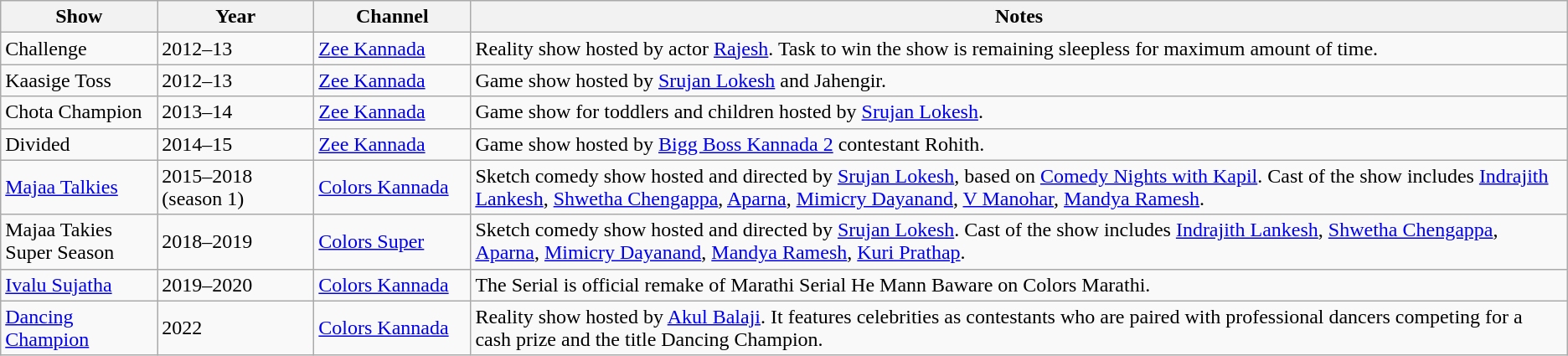<table class="wikitable">
<tr>
<th style="width:10%">Show</th>
<th style="width:10%">Year</th>
<th style="width:10%">Channel</th>
<th style="width:70%">Notes</th>
</tr>
<tr>
<td>Challenge</td>
<td>2012–13</td>
<td><a href='#'>Zee Kannada</a></td>
<td>Reality show hosted by actor <a href='#'>Rajesh</a>. Task to win the show is remaining sleepless for maximum amount of time.</td>
</tr>
<tr>
<td>Kaasige Toss</td>
<td>2012–13</td>
<td><a href='#'>Zee Kannada</a></td>
<td>Game show hosted by <a href='#'>Srujan Lokesh</a> and Jahengir.</td>
</tr>
<tr>
<td>Chota Champion</td>
<td>2013–14</td>
<td><a href='#'>Zee Kannada</a></td>
<td>Game show for toddlers and children hosted by <a href='#'>Srujan Lokesh</a>.</td>
</tr>
<tr>
<td>Divided</td>
<td>2014–15</td>
<td><a href='#'>Zee Kannada</a></td>
<td>Game show hosted by <a href='#'>Bigg Boss Kannada 2</a> contestant Rohith.</td>
</tr>
<tr>
<td><a href='#'>Majaa Talkies</a></td>
<td>2015–2018 (season 1)</td>
<td><a href='#'>Colors Kannada</a></td>
<td>Sketch comedy show hosted and directed by <a href='#'>Srujan Lokesh</a>, based on <a href='#'>Comedy Nights with Kapil</a>. Cast of the show includes <a href='#'>Indrajith Lankesh</a>, <a href='#'>Shwetha Chengappa</a>, <a href='#'>Aparna</a>, <a href='#'>Mimicry Dayanand</a>, <a href='#'>V Manohar</a>, <a href='#'>Mandya Ramesh</a>.</td>
</tr>
<tr>
<td>Majaa Takies Super Season</td>
<td>2018–2019</td>
<td><a href='#'>Colors Super</a></td>
<td>Sketch comedy show hosted and directed by <a href='#'>Srujan Lokesh</a>. Cast of the show includes <a href='#'>Indrajith Lankesh</a>, <a href='#'>Shwetha Chengappa</a>, <a href='#'>Aparna</a>, <a href='#'>Mimicry Dayanand</a>, <a href='#'>Mandya Ramesh</a>, <a href='#'>Kuri Prathap</a>.</td>
</tr>
<tr>
<td><a href='#'>Ivalu Sujatha</a></td>
<td>2019–2020</td>
<td><a href='#'>Colors Kannada</a></td>
<td>The Serial is official remake of Marathi Serial He Mann Baware on Colors Marathi.</td>
</tr>
<tr>
<td><a href='#'>Dancing Champion</a></td>
<td>2022</td>
<td><a href='#'>Colors Kannada</a></td>
<td>Reality show hosted by <a href='#'>Akul Balaji</a>. It features celebrities as contestants who are paired with professional dancers competing for a cash prize and the title Dancing Champion.</td>
</tr>
</table>
